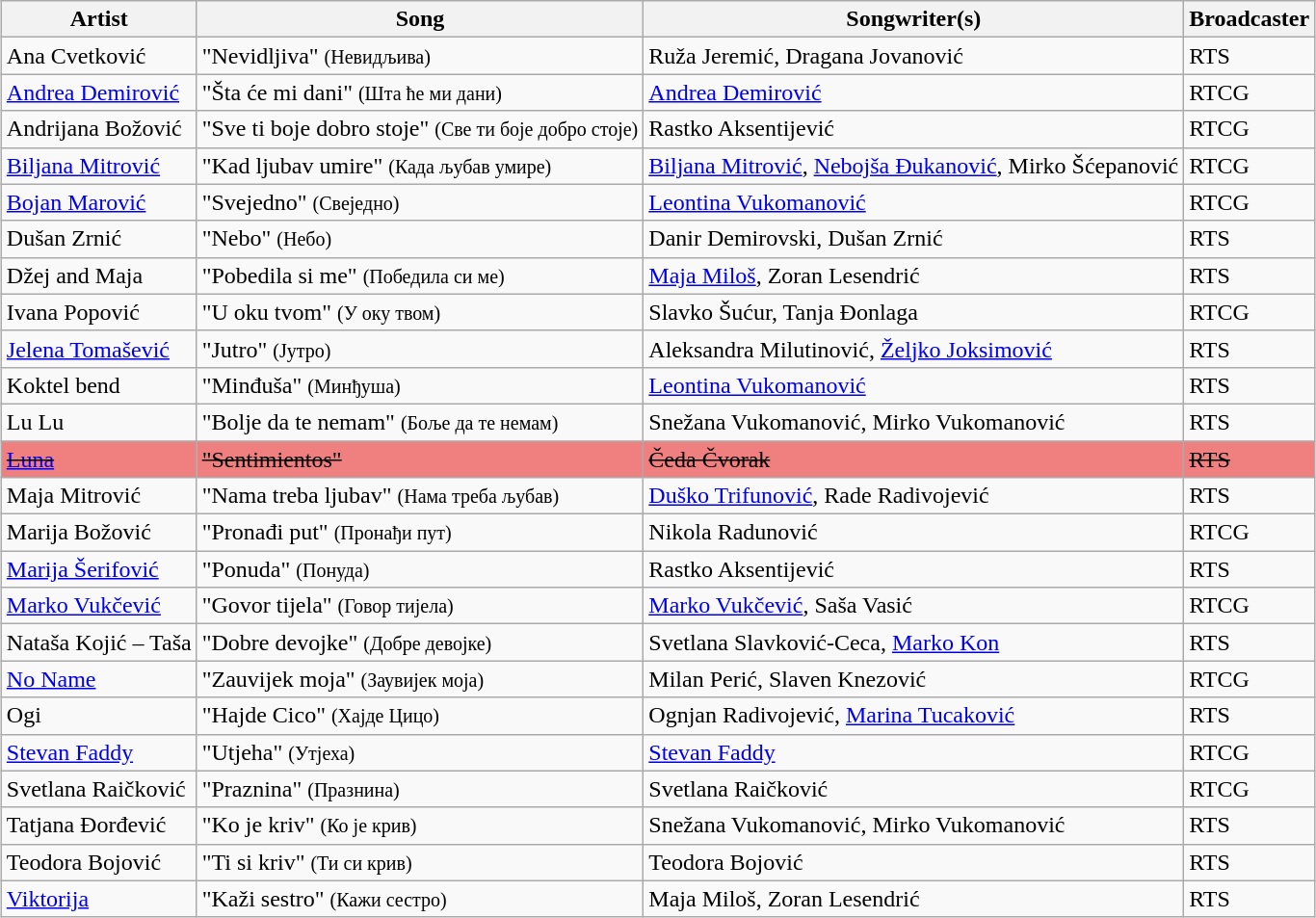<table class="sortable wikitable" style="margin: 1em auto 1em auto;">
<tr>
<th>Artist</th>
<th>Song</th>
<th>Songwriter(s)</th>
<th>Broadcaster</th>
</tr>
<tr>
<td>Ana Cvetković</td>
<td>"Nevidljiva" <small>(Невидљива)</small></td>
<td>Ruža Jeremić, Dragana Jovanović</td>
<td>RTS</td>
</tr>
<tr>
<td><a href='#'>Andrea Demirović</a></td>
<td>"Šta će mi dani" <small>(Шта ће ми дани)</small></td>
<td><a href='#'>Andrea Demirović</a></td>
<td>RTCG</td>
</tr>
<tr>
<td>Andrijana Božović</td>
<td>"Sve ti boje dobro stoje" <small>(Све ти боје добро стоје)</small></td>
<td>Rastko Aksentijević</td>
<td>RTCG</td>
</tr>
<tr>
<td><a href='#'>Biljana Mitrović</a></td>
<td>"Kad ljubav umire" <small>(Када љубав умире)</small></td>
<td><a href='#'>Biljana Mitrović</a>, <a href='#'>Nebojša Đukanović</a>, Mirko Šćepanović</td>
<td>RTCG</td>
</tr>
<tr>
<td><a href='#'>Bojan Marović</a></td>
<td>"Svejedno" <small>(Свеједно)</small></td>
<td><a href='#'>Leontina Vukomanović</a></td>
<td>RTCG</td>
</tr>
<tr>
<td>Dušan Zrnić</td>
<td>"Nebo" <small>(Небо)</small></td>
<td>Danir Demirovski, Dušan Zrnić</td>
<td>RTS</td>
</tr>
<tr>
<td>Džej and Maja</td>
<td>"Pobedila si me" <small>(Победила си ме)</small></td>
<td><a href='#'>Maja Miloš</a>, Zoran Lesendrić</td>
<td>RTS</td>
</tr>
<tr>
<td>Ivana Popović</td>
<td>"U oku tvom" <small>(У оку твом)</small></td>
<td>Slavko Šućur, Tanja Ðonlaga</td>
<td>RTCG</td>
</tr>
<tr>
<td><a href='#'>Jelena Tomašević</a></td>
<td>"Jutro" <small>(Јутро)</small></td>
<td>Aleksandra Milutinović, <a href='#'>Željko Joksimović</a></td>
<td>RTS</td>
</tr>
<tr>
<td>Koktel bend</td>
<td>"Minđuša" <small>(Минђуша)</small></td>
<td><a href='#'>Leontina Vukomanović</a></td>
<td>RTS</td>
</tr>
<tr>
<td>Lu Lu</td>
<td>"Bolje da te nemam" <small>(Боље да те немам)</small></td>
<td>Snežana Vukomanović, Mirko Vukomanović</td>
<td>RTS</td>
</tr>
<tr style="background:#F08080;">
<td><s><a href='#'>Luna</a></s></td>
<td><s>"Sentimientos"</s></td>
<td><s>Čeda Čvorak</s></td>
<td><s>RTS</s></td>
</tr>
<tr>
<td>Maja Mitrović</td>
<td>"Nama treba ljubav" <small>(Нама треба љубав)</small></td>
<td><a href='#'>Duško Trifunović</a>, Rade Radivojević</td>
<td>RTS</td>
</tr>
<tr>
<td>Marija Božović</td>
<td>"Pronađi put" <small>(Пронађи пут)</small></td>
<td>Nikola Radunović</td>
<td>RTCG</td>
</tr>
<tr>
<td><a href='#'>Marija Šerifović</a></td>
<td>"Ponuda" <small>(Понуда)</small></td>
<td>Rastko Aksentijević</td>
<td>RTS</td>
</tr>
<tr>
<td><a href='#'>Marko Vukčević</a></td>
<td>"Govor tijela" <small>(Говор тијела)</small></td>
<td><a href='#'>Marko Vukčević</a>, Saša Vasić</td>
<td>RTCG</td>
</tr>
<tr>
<td>Nataša Kojić – Taša</td>
<td>"Dobre devojke" <small>(Добре девојке)</small></td>
<td>Svetlana Slavković-Ceca, <a href='#'>Marko Kon</a></td>
<td>RTS</td>
</tr>
<tr>
<td><a href='#'>No Name</a></td>
<td>"Zauvijek moja" <small>(Заувијек моја)</small></td>
<td>Milan Perić, Slaven Knezović</td>
<td>RTCG</td>
</tr>
<tr>
<td>Ogi</td>
<td>"Hajde Cico" <small>(Хајде Цицо)</small></td>
<td>Ognjan Radivojević, <a href='#'>Marina Tucaković</a></td>
<td>RTS</td>
</tr>
<tr>
<td><a href='#'>Stevan Faddy</a></td>
<td>"Utjeha" <small>(Утјеха)</small></td>
<td><a href='#'>Stevan Faddy</a></td>
<td>RTCG</td>
</tr>
<tr>
<td>Svetlana Raičković</td>
<td>"Praznina" <small>(Празнина)</small></td>
<td>Svetlana Raičković</td>
<td>RTCG</td>
</tr>
<tr>
<td>Tatjana Đorđević</td>
<td>"Ko je kriv" <small>(Ко је крив)</small></td>
<td>Snežana Vukomanović, Mirko Vukomanović</td>
<td>RTS</td>
</tr>
<tr>
<td>Teodora Bojović</td>
<td>"Ti si kriv" <small>(Ти си крив)</small></td>
<td>Teodora Bojović</td>
<td>RTS</td>
</tr>
<tr>
<td><a href='#'>Viktorija</a></td>
<td>"Kaži sestro" <small>(Кажи сестро)</small></td>
<td>Maja Miloš, Zoran Lesendrić</td>
<td>RTS</td>
</tr>
</table>
